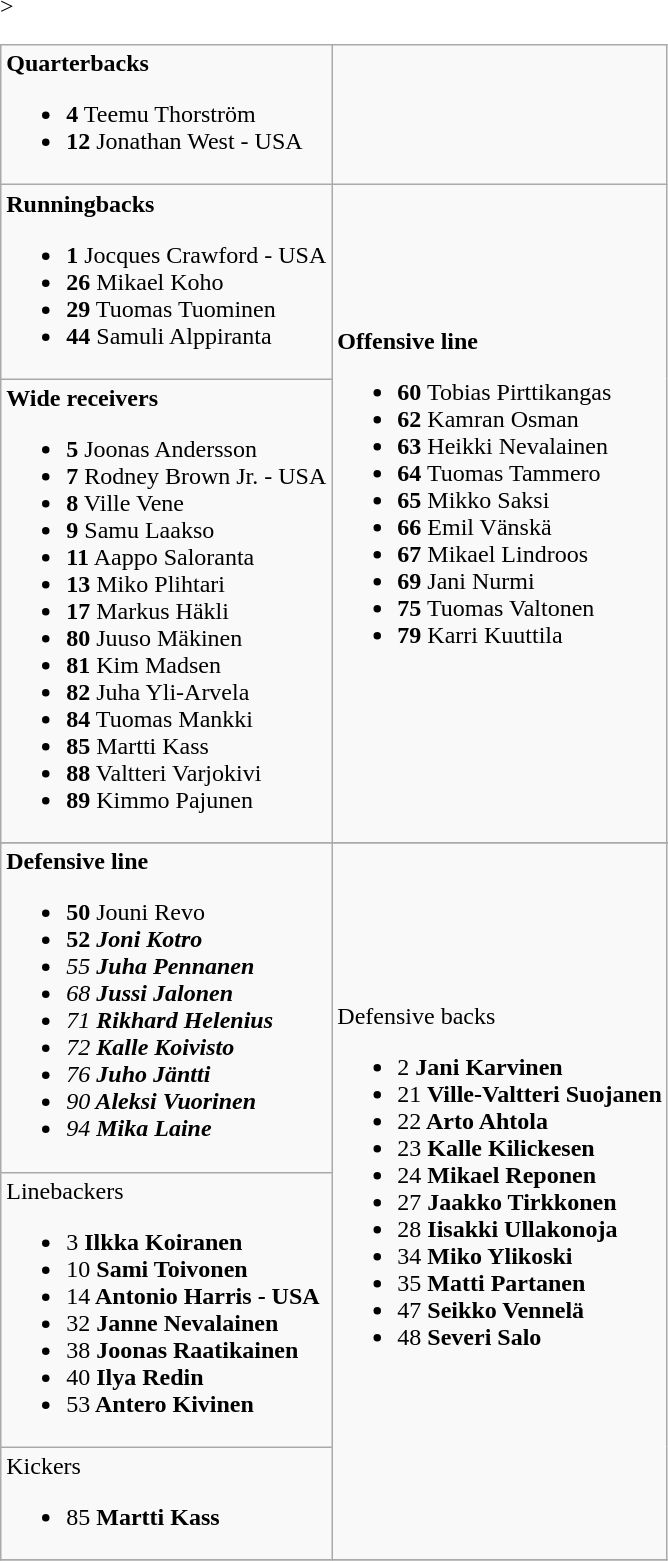<table class="wikitable" <!-taulukon määrite->>
<tr>
<td><strong>Quarterbacks</strong><br><ul><li><strong>4</strong> Teemu Thorström</li><li><strong>12</strong> Jonathan West - USA</li></ul></td>
</tr>
<tr>
<td><strong>Runningbacks</strong><br><ul><li><strong>1</strong> Jocques Crawford - USA</li><li><strong>26</strong> Mikael Koho</li><li><strong>29</strong> Tuomas Tuominen</li><li><strong>44</strong> Samuli Alppiranta</li></ul></td>
<td rowspan=2><strong>Offensive line</strong><br><ul><li><strong>60</strong> Tobias Pirttikangas</li><li><strong>62</strong> Kamran Osman</li><li><strong>63</strong> Heikki Nevalainen</li><li><strong>64</strong> Tuomas Tammero</li><li><strong>65</strong> Mikko Saksi</li><li><strong>66</strong> Emil Vänskä</li><li><strong>67</strong> Mikael Lindroos</li><li><strong>69</strong> Jani Nurmi</li><li><strong>75</strong> Tuomas Valtonen</li><li><strong>79</strong> Karri Kuuttila</li></ul><br></td>
</tr>
<tr>
<td><strong>Wide receivers</strong><br><ul><li><strong>5</strong> Joonas Andersson</li><li><strong>7</strong> Rodney Brown Jr. - USA</li><li><strong>8</strong> Ville Vene</li><li><strong>9</strong> Samu Laakso</li><li><strong>11</strong> Aappo Saloranta</li><li><strong>13</strong> Miko Plihtari</li><li><strong>17</strong> Markus Häkli</li><li><strong>80</strong> Juuso Mäkinen</li><li><strong>81</strong> Kim Madsen</li><li><strong>82</strong> Juha Yli-Arvela</li><li><strong>84</strong> Tuomas Mankki</li><li><strong>85</strong> Martti Kass</li><li><strong>88</strong> Valtteri Varjokivi</li><li><strong>89</strong> Kimmo Pajunen</li></ul></td>
</tr>
<tr>
</tr>
<tr>
<td><strong>Defensive line</strong><br><ul><li><strong>50</strong> Jouni Revo</li><li><strong>52<em> Joni Kotro</li><li></strong>55<strong> Juha Pennanen</li><li></strong>68<strong> Jussi Jalonen</li><li></strong>71<strong> Rikhard Helenius</li><li></strong>72<strong> Kalle Koivisto</li><li></strong>76<strong> Juho Jäntti</li><li></strong>90<strong> Aleksi Vuorinen</li><li></strong>94<strong> Mika Laine</li></ul></td>
<td rowspan=3></strong>Defensive backs<strong><br><ul><li></strong>2<strong> Jani Karvinen</li><li></strong>21<strong> Ville-Valtteri Suojanen</li><li></strong>22<strong> Arto Ahtola</li><li></strong>23<strong> Kalle Kilickesen</li><li></strong>24<strong> Mikael Reponen</li><li></strong>27<strong> Jaakko Tirkkonen</li><li></strong>28<strong> Iisakki Ullakonoja</li><li></strong>34<strong> Miko Ylikoski</li><li></strong>35<strong> Matti Partanen</li><li></strong>47<strong> Seikko Vennelä</li><li></strong>48<strong> Severi Salo</li></ul><br></td>
</tr>
<tr>
<td></strong>Linebackers<strong><br><ul><li></strong>3<strong> Ilkka Koiranen</li><li></strong>10<strong> Sami Toivonen</li><li></strong>14<strong> Antonio Harris - USA</li><li></strong>32<strong> Janne Nevalainen</li><li></strong>38<strong> Joonas Raatikainen</li><li></strong>40<strong> Ilya Redin</li><li></strong>53<strong> Antero Kivinen</li></ul></td>
</tr>
<tr>
<td></strong>Kickers<strong><br><ul><li></strong>85<strong> Martti Kass</li></ul></td>
</tr>
<tr>
</tr>
</table>
